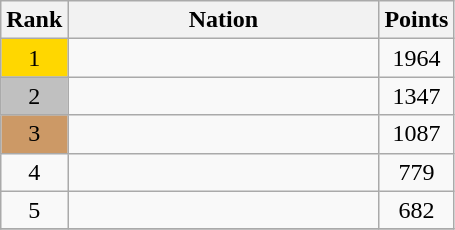<table class="wikitable">
<tr>
<th>Rank</th>
<th width = "200">Nation</th>
<th>Points</th>
</tr>
<tr>
<td align="center" style="background: gold">1</td>
<td></td>
<td align="center">1964</td>
</tr>
<tr>
<td align="center" style="background: silver">2</td>
<td></td>
<td align="center">1347</td>
</tr>
<tr>
<td align="center" style="background: #cc9966">3</td>
<td></td>
<td align="center">1087</td>
</tr>
<tr>
<td align="center">4</td>
<td></td>
<td align="center">779</td>
</tr>
<tr>
<td align="center">5</td>
<td></td>
<td align="center">682</td>
</tr>
<tr>
</tr>
</table>
